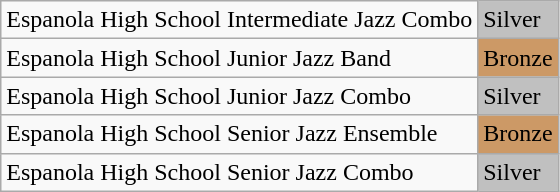<table class="wikitable">
<tr>
<td>Espanola High School Intermediate Jazz Combo</td>
<td bgcolor=silver>Silver</td>
</tr>
<tr>
<td>Espanola High School Junior Jazz Band</td>
<td bgcolor=#cc9966>Bronze</td>
</tr>
<tr>
<td>Espanola High School Junior Jazz Combo</td>
<td bgcolor=silver>Silver</td>
</tr>
<tr>
<td>Espanola High School Senior Jazz Ensemble</td>
<td bgcolor=#cc9966>Bronze</td>
</tr>
<tr>
<td>Espanola High School Senior Jazz Combo</td>
<td bgcolor=silver>Silver</td>
</tr>
</table>
